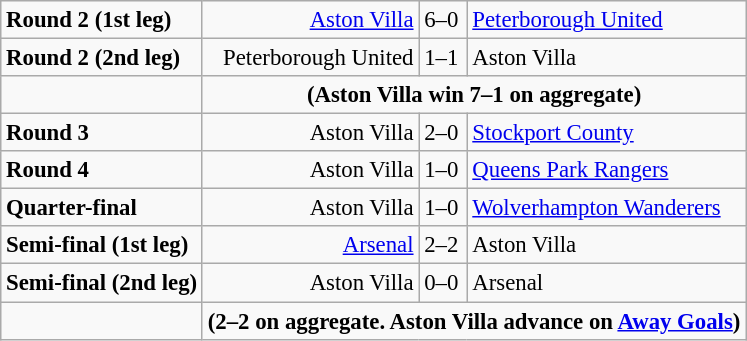<table class="wikitable" style="font-size:95%;">
<tr>
<td><strong>Round 2 (1st leg)</strong></td>
<td align=right><a href='#'>Aston Villa</a></td>
<td>6–0</td>
<td><a href='#'>Peterborough United</a></td>
</tr>
<tr>
<td><strong>Round 2 (2nd leg)</strong></td>
<td align=right>Peterborough United</td>
<td>1–1</td>
<td>Aston Villa</td>
</tr>
<tr>
<td> </td>
<td colspan=4 align=center><strong>(Aston Villa win 7–1 on aggregate)</strong></td>
</tr>
<tr>
<td><strong>Round 3</strong></td>
<td align=right>Aston Villa</td>
<td>2–0</td>
<td><a href='#'>Stockport County</a></td>
</tr>
<tr>
<td><strong>Round 4</strong></td>
<td align=right>Aston Villa</td>
<td>1–0</td>
<td><a href='#'>Queens Park Rangers</a></td>
</tr>
<tr>
<td><strong>Quarter-final</strong></td>
<td align=right>Aston Villa</td>
<td>1–0</td>
<td><a href='#'>Wolverhampton Wanderers</a></td>
</tr>
<tr>
<td><strong>Semi-final (1st leg)</strong></td>
<td align=right><a href='#'>Arsenal</a></td>
<td>2–2</td>
<td>Aston Villa</td>
</tr>
<tr>
<td><strong>Semi-final (2nd leg)</strong></td>
<td align=right>Aston Villa</td>
<td>0–0</td>
<td>Arsenal</td>
</tr>
<tr>
<td> </td>
<td colspan=4 align=center><strong>(2–2 on aggregate. Aston Villa advance on <a href='#'>Away Goals</a>)</strong></td>
</tr>
</table>
